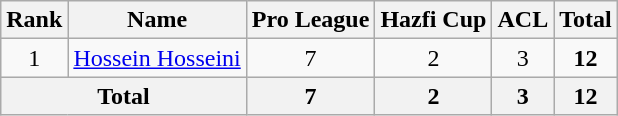<table class="wikitable" style="text-align: center;">
<tr>
<th>Rank</th>
<th>Name</th>
<th>Pro League</th>
<th>Hazfi Cup</th>
<th>ACL</th>
<th>Total</th>
</tr>
<tr>
<td>1</td>
<td align=left><a href='#'>Hossein Hosseini</a></td>
<td>7</td>
<td>2</td>
<td>3</td>
<td><strong>12</strong></td>
</tr>
<tr>
<th colspan=2>Total</th>
<th>7</th>
<th>2</th>
<th>3</th>
<th>12</th>
</tr>
</table>
